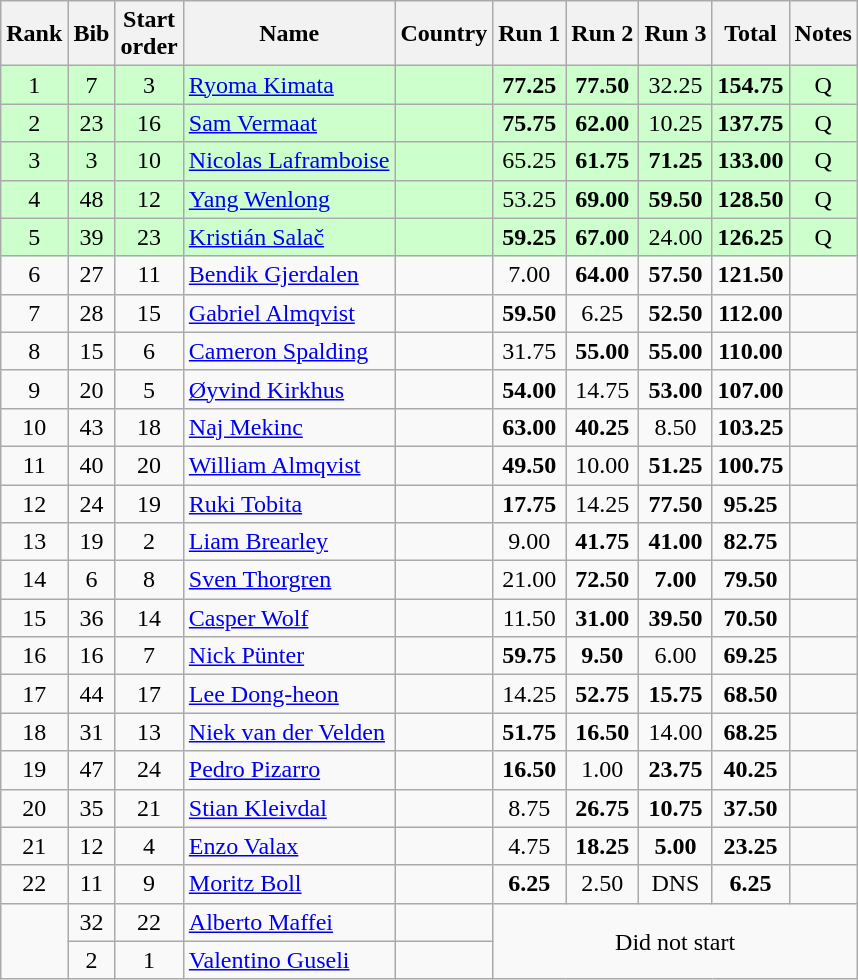<table class="wikitable sortable" style="text-align:center">
<tr>
<th>Rank</th>
<th>Bib</th>
<th>Start<br>order</th>
<th>Name</th>
<th>Country</th>
<th>Run 1</th>
<th>Run 2</th>
<th>Run 3</th>
<th>Total</th>
<th>Notes</th>
</tr>
<tr bgcolor=ccffcc>
<td>1</td>
<td>7</td>
<td>3</td>
<td align=left><a href='#'>Ryoma Kimata</a></td>
<td align=left></td>
<td><strong>77.25</strong></td>
<td><strong>77.50</strong></td>
<td>32.25</td>
<td><strong>154.75</strong></td>
<td>Q</td>
</tr>
<tr bgcolor=ccffcc>
<td>2</td>
<td>23</td>
<td>16</td>
<td align=left><a href='#'>Sam Vermaat</a></td>
<td align=left></td>
<td><strong>75.75</strong></td>
<td><strong>62.00</strong></td>
<td>10.25</td>
<td><strong>137.75</strong></td>
<td>Q</td>
</tr>
<tr bgcolor=ccffcc>
<td>3</td>
<td>3</td>
<td>10</td>
<td align=left><a href='#'>Nicolas Laframboise</a></td>
<td align=left></td>
<td>65.25</td>
<td><strong>61.75</strong></td>
<td><strong>71.25</strong></td>
<td><strong>133.00</strong></td>
<td>Q</td>
</tr>
<tr bgcolor=ccffcc>
<td>4</td>
<td>48</td>
<td>12</td>
<td align=left><a href='#'>Yang Wenlong</a></td>
<td align=left></td>
<td>53.25</td>
<td><strong>69.00</strong></td>
<td><strong>59.50</strong></td>
<td><strong>128.50</strong></td>
<td>Q</td>
</tr>
<tr bgcolor=ccffcc>
<td>5</td>
<td>39</td>
<td>23</td>
<td align=left><a href='#'>Kristián Salač</a></td>
<td align=left></td>
<td><strong>59.25</strong></td>
<td><strong>67.00</strong></td>
<td>24.00</td>
<td><strong>126.25</strong></td>
<td>Q</td>
</tr>
<tr>
<td>6</td>
<td>27</td>
<td>11</td>
<td align=left><a href='#'>Bendik Gjerdalen</a></td>
<td align=left></td>
<td>7.00</td>
<td><strong>64.00</strong></td>
<td><strong>57.50</strong></td>
<td><strong>121.50</strong></td>
<td></td>
</tr>
<tr>
<td>7</td>
<td>28</td>
<td>15</td>
<td align=left><a href='#'>Gabriel Almqvist</a></td>
<td align=left></td>
<td><strong>59.50</strong></td>
<td>6.25</td>
<td><strong>52.50</strong></td>
<td><strong>112.00</strong></td>
<td></td>
</tr>
<tr>
<td>8</td>
<td>15</td>
<td>6</td>
<td align=left><a href='#'>Cameron Spalding</a></td>
<td align=left></td>
<td>31.75</td>
<td><strong>55.00</strong></td>
<td><strong>55.00</strong></td>
<td><strong>110.00</strong></td>
<td></td>
</tr>
<tr>
<td>9</td>
<td>20</td>
<td>5</td>
<td align=left><a href='#'>Øyvind Kirkhus</a></td>
<td align=left></td>
<td><strong>54.00</strong></td>
<td>14.75</td>
<td><strong>53.00</strong></td>
<td><strong>107.00</strong></td>
<td></td>
</tr>
<tr>
<td>10</td>
<td>43</td>
<td>18</td>
<td align=left><a href='#'>Naj Mekinc</a></td>
<td align=left></td>
<td><strong>63.00</strong></td>
<td><strong>40.25</strong></td>
<td>8.50</td>
<td><strong>103.25</strong></td>
<td></td>
</tr>
<tr>
<td>11</td>
<td>40</td>
<td>20</td>
<td align=left><a href='#'>William Almqvist</a></td>
<td align=left></td>
<td><strong>49.50</strong></td>
<td>10.00</td>
<td><strong>51.25</strong></td>
<td><strong>100.75</strong></td>
<td></td>
</tr>
<tr>
<td>12</td>
<td>24</td>
<td>19</td>
<td align=left><a href='#'>Ruki Tobita</a></td>
<td align=left></td>
<td><strong>17.75</strong></td>
<td>14.25</td>
<td><strong>77.50</strong></td>
<td><strong>95.25</strong></td>
<td></td>
</tr>
<tr>
<td>13</td>
<td>19</td>
<td>2</td>
<td align=left><a href='#'>Liam Brearley</a></td>
<td align=left></td>
<td>9.00</td>
<td><strong>41.75</strong></td>
<td><strong>41.00</strong></td>
<td><strong>82.75</strong></td>
<td></td>
</tr>
<tr>
<td>14</td>
<td>6</td>
<td>8</td>
<td align=left><a href='#'>Sven Thorgren</a></td>
<td align=left></td>
<td>21.00</td>
<td><strong>72.50</strong></td>
<td><strong>7.00</strong></td>
<td><strong>79.50</strong></td>
<td></td>
</tr>
<tr>
<td>15</td>
<td>36</td>
<td>14</td>
<td align=left><a href='#'>Casper Wolf</a></td>
<td align=left></td>
<td>11.50</td>
<td><strong>31.00</strong></td>
<td><strong>39.50</strong></td>
<td><strong>70.50</strong></td>
<td></td>
</tr>
<tr>
<td>16</td>
<td>16</td>
<td>7</td>
<td align=left><a href='#'>Nick Pünter</a></td>
<td align=left></td>
<td><strong>59.75</strong></td>
<td><strong>9.50</strong></td>
<td>6.00</td>
<td><strong>69.25</strong></td>
<td></td>
</tr>
<tr>
<td>17</td>
<td>44</td>
<td>17</td>
<td align=left><a href='#'>Lee Dong-heon</a></td>
<td align=left></td>
<td>14.25</td>
<td><strong>52.75</strong></td>
<td><strong>15.75</strong></td>
<td><strong>68.50</strong></td>
<td></td>
</tr>
<tr>
<td>18</td>
<td>31</td>
<td>13</td>
<td align=left><a href='#'>Niek van der Velden</a></td>
<td align=left></td>
<td><strong>51.75</strong></td>
<td><strong>16.50</strong></td>
<td>14.00</td>
<td><strong>68.25</strong></td>
<td></td>
</tr>
<tr>
<td>19</td>
<td>47</td>
<td>24</td>
<td align=left><a href='#'>Pedro Pizarro</a></td>
<td align=left></td>
<td><strong>16.50</strong></td>
<td>1.00</td>
<td><strong>23.75</strong></td>
<td><strong>40.25</strong></td>
<td></td>
</tr>
<tr>
<td>20</td>
<td>35</td>
<td>21</td>
<td align=left><a href='#'>Stian Kleivdal</a></td>
<td align=left></td>
<td>8.75</td>
<td><strong>26.75</strong></td>
<td><strong>10.75</strong></td>
<td><strong>37.50</strong></td>
<td></td>
</tr>
<tr>
<td>21</td>
<td>12</td>
<td>4</td>
<td align=left><a href='#'>Enzo Valax</a></td>
<td align=left></td>
<td>4.75</td>
<td><strong>18.25</strong></td>
<td><strong>5.00</strong></td>
<td><strong>23.25</strong></td>
<td></td>
</tr>
<tr>
<td>22</td>
<td>11</td>
<td>9</td>
<td align=left><a href='#'>Moritz Boll</a></td>
<td align=left></td>
<td><strong>6.25</strong></td>
<td>2.50</td>
<td>DNS</td>
<td><strong>6.25</strong></td>
<td></td>
</tr>
<tr>
<td rowspan=2></td>
<td>32</td>
<td>22</td>
<td align=left><a href='#'>Alberto Maffei</a></td>
<td align=left></td>
<td colspan=5 rowspan=2>Did not start</td>
</tr>
<tr>
<td>2</td>
<td>1</td>
<td align=left><a href='#'>Valentino Guseli</a></td>
<td align=left></td>
</tr>
</table>
